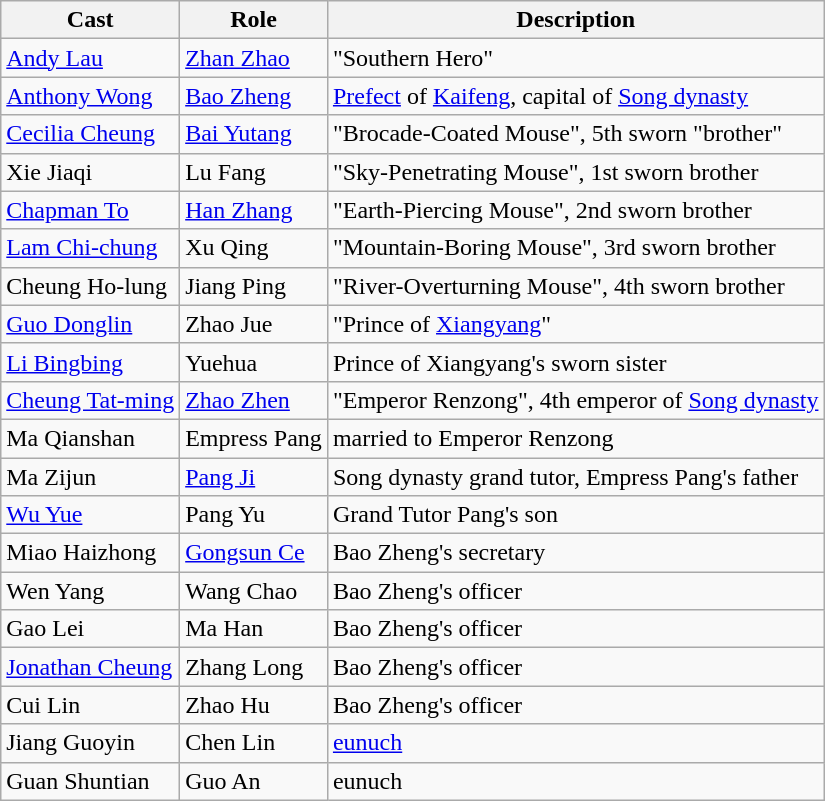<table class="wikitable">
<tr>
<th>Cast</th>
<th>Role</th>
<th>Description</th>
</tr>
<tr>
<td><a href='#'>Andy Lau</a></td>
<td><a href='#'>Zhan Zhao</a></td>
<td>"Southern Hero"</td>
</tr>
<tr>
<td><a href='#'>Anthony Wong</a></td>
<td><a href='#'>Bao Zheng</a></td>
<td><a href='#'>Prefect</a> of <a href='#'>Kaifeng</a>, capital of <a href='#'>Song dynasty</a></td>
</tr>
<tr>
<td><a href='#'>Cecilia Cheung</a></td>
<td><a href='#'>Bai Yutang</a></td>
<td>"Brocade-Coated Mouse", 5th sworn "brother"</td>
</tr>
<tr>
<td>Xie Jiaqi</td>
<td>Lu Fang</td>
<td>"Sky-Penetrating Mouse", 1st sworn brother</td>
</tr>
<tr>
<td><a href='#'>Chapman To</a></td>
<td><a href='#'>Han Zhang</a></td>
<td>"Earth-Piercing Mouse", 2nd sworn brother</td>
</tr>
<tr>
<td><a href='#'>Lam Chi-chung</a></td>
<td>Xu Qing</td>
<td>"Mountain-Boring Mouse", 3rd sworn brother</td>
</tr>
<tr>
<td>Cheung Ho-lung</td>
<td>Jiang Ping</td>
<td>"River-Overturning Mouse", 4th sworn brother</td>
</tr>
<tr>
<td><a href='#'>Guo Donglin</a></td>
<td>Zhao Jue</td>
<td>"Prince of <a href='#'>Xiangyang</a>"</td>
</tr>
<tr>
<td><a href='#'>Li Bingbing</a></td>
<td>Yuehua</td>
<td>Prince of Xiangyang's sworn sister</td>
</tr>
<tr>
<td><a href='#'>Cheung Tat-ming</a></td>
<td><a href='#'>Zhao Zhen</a></td>
<td>"Emperor Renzong", 4th emperor of <a href='#'>Song dynasty</a></td>
</tr>
<tr>
<td>Ma Qianshan</td>
<td>Empress Pang</td>
<td>married to Emperor Renzong</td>
</tr>
<tr>
<td>Ma Zijun</td>
<td><a href='#'>Pang Ji</a></td>
<td>Song dynasty grand tutor, Empress Pang's father</td>
</tr>
<tr>
<td><a href='#'>Wu Yue</a></td>
<td>Pang Yu</td>
<td>Grand Tutor Pang's son</td>
</tr>
<tr>
<td>Miao Haizhong</td>
<td><a href='#'>Gongsun Ce</a></td>
<td>Bao Zheng's secretary</td>
</tr>
<tr>
<td>Wen Yang</td>
<td>Wang Chao</td>
<td>Bao Zheng's officer</td>
</tr>
<tr>
<td>Gao Lei</td>
<td>Ma Han</td>
<td>Bao Zheng's officer</td>
</tr>
<tr>
<td><a href='#'>Jonathan Cheung</a></td>
<td>Zhang Long</td>
<td>Bao Zheng's officer</td>
</tr>
<tr>
<td>Cui Lin</td>
<td>Zhao Hu</td>
<td>Bao Zheng's officer</td>
</tr>
<tr>
<td>Jiang Guoyin</td>
<td>Chen Lin</td>
<td><a href='#'>eunuch</a></td>
</tr>
<tr>
<td>Guan Shuntian</td>
<td>Guo An</td>
<td>eunuch</td>
</tr>
</table>
